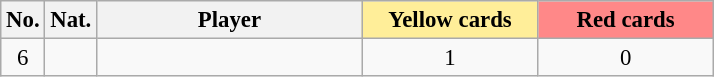<table class="wikitable sortable" style="text-align:center; font-size:95%;">
<tr>
<th class="unsortable" style="width:20px;">No.</th>
<th class="unsortable" style="width:24px;">Nat.</th>
<th style="width:170px;">Player</th>
<th style="width:110px; background:#fe9;"> Yellow cards</th>
<th style="width:110px; background:#ff8888;"> Red cards</th>
</tr>
<tr>
<td>6</td>
<td></td>
<td align="left"></td>
<td>1</td>
<td>0</td>
</tr>
</table>
